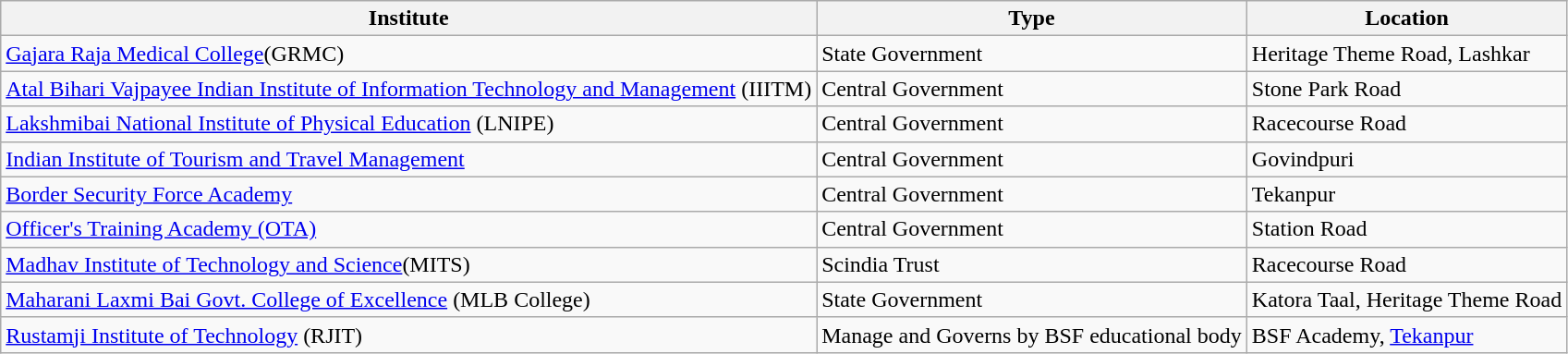<table class="wikitable sortable">
<tr>
<th>Institute</th>
<th>Type</th>
<th>Location</th>
</tr>
<tr>
<td><a href='#'>Gajara Raja Medical College</a>(GRMC)</td>
<td>State Government</td>
<td>Heritage Theme Road, Lashkar</td>
</tr>
<tr>
<td><a href='#'>Atal Bihari Vajpayee Indian Institute of Information Technology and Management</a> (IIITM)</td>
<td>Central Government</td>
<td>Stone Park Road</td>
</tr>
<tr>
<td><a href='#'>Lakshmibai National Institute of Physical Education</a> (LNIPE)</td>
<td>Central Government</td>
<td>Racecourse Road</td>
</tr>
<tr>
<td><a href='#'>Indian Institute of Tourism and Travel Management</a></td>
<td>Central Government</td>
<td>Govindpuri</td>
</tr>
<tr>
<td><a href='#'>Border Security Force Academy</a></td>
<td>Central Government</td>
<td>Tekanpur</td>
</tr>
<tr>
<td><a href='#'>Officer's Training Academy (OTA)</a></td>
<td>Central Government</td>
<td>Station Road</td>
</tr>
<tr>
<td><a href='#'>Madhav Institute of Technology and Science</a>(MITS)</td>
<td>Scindia Trust</td>
<td>Racecourse Road</td>
</tr>
<tr>
<td><a href='#'>Maharani Laxmi Bai Govt. College of Excellence</a> (MLB College)</td>
<td>State Government</td>
<td>Katora Taal, Heritage Theme Road</td>
</tr>
<tr>
<td><a href='#'>Rustamji Institute of Technology</a> (RJIT)</td>
<td>Manage and Governs by BSF educational body</td>
<td>BSF Academy, <a href='#'>Tekanpur</a></td>
</tr>
</table>
